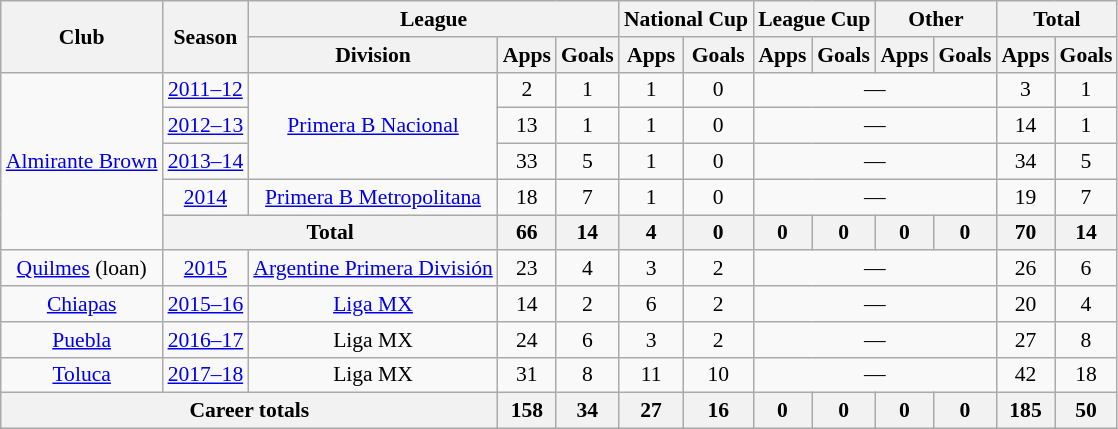<table class="wikitable" style="font-size:90%; text-align: center">
<tr>
<th rowspan=2>Club</th>
<th rowspan=2>Season</th>
<th colspan=3>League</th>
<th colspan=2>National Cup</th>
<th colspan=2>League Cup</th>
<th colspan=2>Other</th>
<th colspan=2>Total</th>
</tr>
<tr>
<th>Division</th>
<th>Apps</th>
<th>Goals</th>
<th>Apps</th>
<th>Goals</th>
<th>Apps</th>
<th>Goals</th>
<th>Apps</th>
<th>Goals</th>
<th>Apps</th>
<th>Goals</th>
</tr>
<tr>
<td rowspan=5><a href='#'>Almirante Brown</a></td>
<td><a href='#'>2011–12</a></td>
<td rowspan=3><a href='#'>Primera B Nacional</a></td>
<td>2</td>
<td>1</td>
<td>1</td>
<td>0</td>
<td colspan=4>—</td>
<td>3</td>
<td>1</td>
</tr>
<tr>
<td><a href='#'>2012–13</a></td>
<td>13</td>
<td>1</td>
<td>1</td>
<td>0</td>
<td colspan=4>—</td>
<td>14</td>
<td>1</td>
</tr>
<tr>
<td><a href='#'>2013–14</a></td>
<td>33</td>
<td>5</td>
<td>1</td>
<td>0</td>
<td colspan=4>—</td>
<td>34</td>
<td>5</td>
</tr>
<tr>
<td><a href='#'>2014</a></td>
<td><a href='#'>Primera B Metropolitana</a></td>
<td>18</td>
<td>7</td>
<td>1</td>
<td>0</td>
<td colspan=4>—</td>
<td>19</td>
<td>7</td>
</tr>
<tr>
<th colspan=2>Total</th>
<th>66</th>
<th>14</th>
<th>4</th>
<th>0</th>
<th>0</th>
<th>0</th>
<th>0</th>
<th>0</th>
<th>70</th>
<th>14</th>
</tr>
<tr>
<td><a href='#'>Quilmes</a> (loan)</td>
<td><a href='#'>2015</a></td>
<td><a href='#'>Argentine Primera División</a></td>
<td>23</td>
<td>4</td>
<td>3</td>
<td>2</td>
<td colspan=4>—</td>
<td>26</td>
<td>6</td>
</tr>
<tr>
<td><a href='#'>Chiapas</a></td>
<td><a href='#'>2015–16</a></td>
<td><a href='#'>Liga MX</a></td>
<td>14</td>
<td>2</td>
<td>6</td>
<td>2</td>
<td colspan=4>—</td>
<td>20</td>
<td>4</td>
</tr>
<tr>
<td><a href='#'>Puebla</a></td>
<td><a href='#'>2016–17</a></td>
<td>Liga MX</td>
<td>24</td>
<td>6</td>
<td>3</td>
<td>2</td>
<td colspan=4>—</td>
<td>27</td>
<td>8</td>
</tr>
<tr>
<td><a href='#'>Toluca</a></td>
<td><a href='#'>2017–18</a></td>
<td>Liga MX</td>
<td>31</td>
<td>8</td>
<td>11</td>
<td>10</td>
<td colspan=4>—</td>
<td>42</td>
<td>18</td>
</tr>
<tr>
<th colspan=3>Career totals</th>
<th>158</th>
<th>34</th>
<th>27</th>
<th>16</th>
<th>0</th>
<th>0</th>
<th>0</th>
<th>0</th>
<th>185</th>
<th>50</th>
</tr>
</table>
